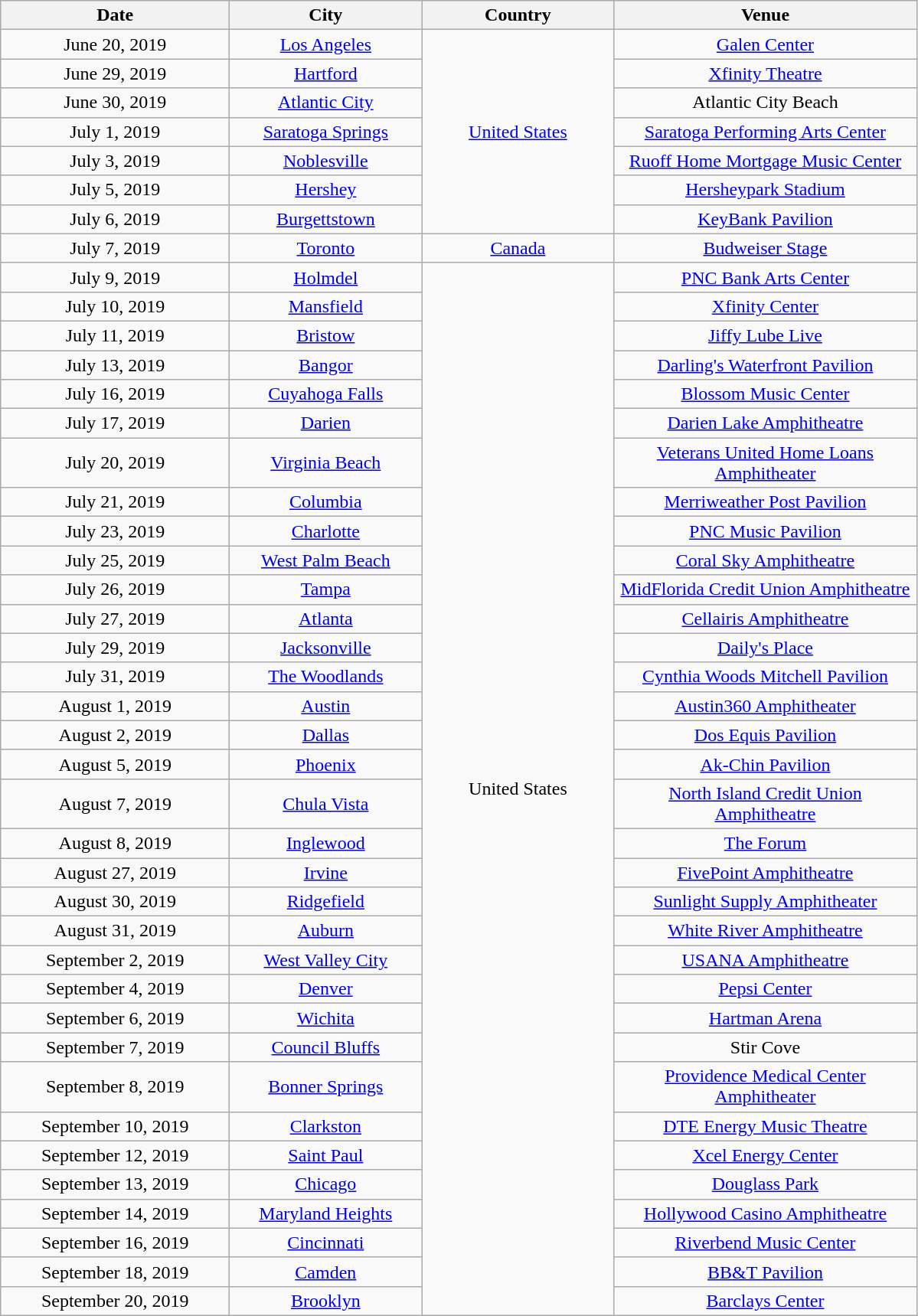<table class="wikitable plainrowheaders" style="text-align:center;">
<tr>
<th scope="col" style="width:12em;">Date</th>
<th scope="col" style="width:10em;">City</th>
<th scope="col" style="width:10em;">Country</th>
<th scope="col" style="width:16em;">Venue</th>
</tr>
<tr>
<td>June 20, 2019</td>
<td><a href='#'>Los Angeles</a></td>
<td rowspan="7"><a href='#'>United States</a></td>
<td><a href='#'>Galen Center</a></td>
</tr>
<tr>
<td>June 29, 2019</td>
<td><a href='#'>Hartford</a></td>
<td><a href='#'>Xfinity Theatre</a></td>
</tr>
<tr>
<td>June 30, 2019</td>
<td><a href='#'>Atlantic City</a></td>
<td>Atlantic City Beach</td>
</tr>
<tr>
<td>July 1, 2019</td>
<td><a href='#'>Saratoga Springs</a></td>
<td><a href='#'>Saratoga Performing Arts Center</a></td>
</tr>
<tr>
<td>July 3, 2019</td>
<td><a href='#'>Noblesville</a></td>
<td><a href='#'>Ruoff Home Mortgage Music Center</a></td>
</tr>
<tr>
<td>July 5, 2019</td>
<td><a href='#'>Hershey</a></td>
<td><a href='#'>Hersheypark Stadium</a></td>
</tr>
<tr>
<td>July 6, 2019</td>
<td><a href='#'>Burgettstown</a></td>
<td><a href='#'>KeyBank Pavilion</a></td>
</tr>
<tr>
<td>July 7, 2019</td>
<td><a href='#'>Toronto</a></td>
<td><a href='#'>Canada</a></td>
<td><a href='#'>Budweiser Stage</a></td>
</tr>
<tr>
<td>July 9, 2019</td>
<td><a href='#'>Holmdel</a></td>
<td rowspan="34">United States</td>
<td><a href='#'>PNC Bank Arts Center</a></td>
</tr>
<tr>
<td>July 10, 2019</td>
<td><a href='#'>Mansfield</a></td>
<td><a href='#'>Xfinity Center</a></td>
</tr>
<tr>
<td>July 11, 2019</td>
<td><a href='#'>Bristow</a></td>
<td><a href='#'>Jiffy Lube Live</a></td>
</tr>
<tr>
<td>July 13, 2019</td>
<td><a href='#'>Bangor</a></td>
<td><a href='#'>Darling's Waterfront Pavilion</a></td>
</tr>
<tr>
<td>July 16, 2019</td>
<td><a href='#'>Cuyahoga Falls</a></td>
<td><a href='#'>Blossom Music Center</a></td>
</tr>
<tr>
<td>July 17, 2019</td>
<td><a href='#'>Darien</a></td>
<td><a href='#'>Darien Lake Amphitheatre</a></td>
</tr>
<tr>
<td>July 20, 2019</td>
<td><a href='#'>Virginia Beach</a></td>
<td><a href='#'>Veterans United Home Loans Amphitheater</a></td>
</tr>
<tr>
<td>July 21, 2019</td>
<td><a href='#'>Columbia</a></td>
<td><a href='#'>Merriweather Post Pavilion</a></td>
</tr>
<tr>
<td>July 23, 2019</td>
<td><a href='#'>Charlotte</a></td>
<td><a href='#'>PNC Music Pavilion</a></td>
</tr>
<tr>
<td>July 25, 2019</td>
<td><a href='#'>West Palm Beach</a></td>
<td><a href='#'>Coral Sky Amphitheatre</a></td>
</tr>
<tr>
<td>July 26, 2019</td>
<td><a href='#'>Tampa</a></td>
<td><a href='#'>MidFlorida Credit Union Amphitheatre</a></td>
</tr>
<tr>
<td>July 27, 2019</td>
<td><a href='#'>Atlanta</a></td>
<td><a href='#'>Cellairis Amphitheatre</a></td>
</tr>
<tr>
<td>July 29, 2019</td>
<td><a href='#'>Jacksonville</a></td>
<td><a href='#'>Daily's Place</a></td>
</tr>
<tr>
<td>July 31, 2019</td>
<td><a href='#'>The Woodlands</a></td>
<td><a href='#'>Cynthia Woods Mitchell Pavilion</a></td>
</tr>
<tr>
<td>August 1, 2019</td>
<td><a href='#'>Austin</a></td>
<td><a href='#'>Austin360 Amphitheater</a></td>
</tr>
<tr>
<td>August 2, 2019</td>
<td><a href='#'>Dallas</a></td>
<td><a href='#'>Dos Equis Pavilion</a></td>
</tr>
<tr>
<td>August 5, 2019</td>
<td><a href='#'>Phoenix</a></td>
<td><a href='#'>Ak-Chin Pavilion</a></td>
</tr>
<tr>
<td>August 7, 2019</td>
<td><a href='#'>Chula Vista</a></td>
<td><a href='#'>North Island Credit Union Amphitheatre</a></td>
</tr>
<tr>
<td>August 8, 2019</td>
<td><a href='#'>Inglewood</a></td>
<td><a href='#'>The Forum</a></td>
</tr>
<tr>
<td>August 27, 2019</td>
<td><a href='#'>Irvine</a></td>
<td><a href='#'>FivePoint Amphitheatre</a></td>
</tr>
<tr>
<td>August 30, 2019</td>
<td><a href='#'>Ridgefield</a></td>
<td><a href='#'>Sunlight Supply Amphitheater</a></td>
</tr>
<tr>
<td>August 31, 2019</td>
<td><a href='#'>Auburn</a></td>
<td><a href='#'>White River Amphitheatre</a></td>
</tr>
<tr>
<td>September 2, 2019</td>
<td><a href='#'>West Valley City</a></td>
<td><a href='#'>USANA Amphitheatre</a></td>
</tr>
<tr>
<td>September 4, 2019</td>
<td><a href='#'>Denver</a></td>
<td><a href='#'>Pepsi Center</a></td>
</tr>
<tr>
<td>September 6, 2019</td>
<td><a href='#'>Wichita</a></td>
<td><a href='#'>Hartman Arena</a></td>
</tr>
<tr>
<td>September 7, 2019</td>
<td><a href='#'>Council Bluffs</a></td>
<td>Stir Cove</td>
</tr>
<tr>
<td>September 8, 2019</td>
<td><a href='#'>Bonner Springs</a></td>
<td><a href='#'>Providence Medical Center Amphitheater</a></td>
</tr>
<tr>
<td>September 10, 2019</td>
<td><a href='#'>Clarkston</a></td>
<td><a href='#'>DTE Energy Music Theatre</a></td>
</tr>
<tr>
<td>September 12, 2019</td>
<td><a href='#'>Saint Paul</a></td>
<td><a href='#'>Xcel Energy Center</a></td>
</tr>
<tr>
<td>September 13, 2019</td>
<td><a href='#'>Chicago</a></td>
<td><a href='#'>Douglass Park</a></td>
</tr>
<tr>
<td>September 14, 2019</td>
<td><a href='#'>Maryland Heights</a></td>
<td><a href='#'>Hollywood Casino Amphitheatre</a></td>
</tr>
<tr>
<td>September 16, 2019</td>
<td><a href='#'>Cincinnati</a></td>
<td><a href='#'>Riverbend Music Center</a></td>
</tr>
<tr>
<td>September 18, 2019</td>
<td><a href='#'>Camden</a></td>
<td><a href='#'>BB&T Pavilion</a></td>
</tr>
<tr>
<td>September 20, 2019</td>
<td><a href='#'>Brooklyn</a></td>
<td><a href='#'>Barclays Center</a></td>
</tr>
</table>
